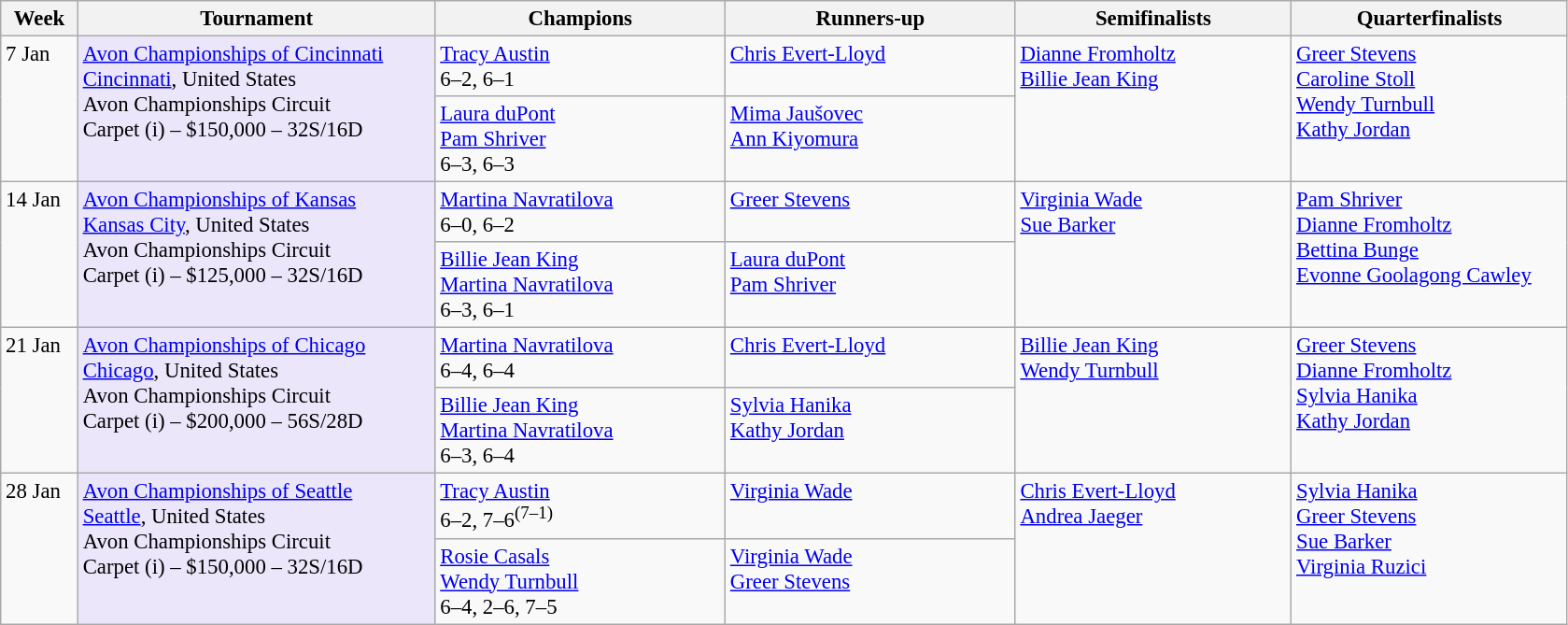<table class=wikitable style=font-size:95%>
<tr>
<th style="width:48px;">Week</th>
<th style="width:248px;">Tournament</th>
<th style="width:200px;">Champions</th>
<th style="width:200px;">Runners-up</th>
<th style="width:190px;">Semifinalists</th>
<th style="width:190px;">Quarterfinalists</th>
</tr>
<tr valign=top>
<td rowspan=2>7 Jan</td>
<td rowspan=2 style="background:#ebe6fa;"><a href='#'>Avon Championships of Cincinnati</a><br> <a href='#'>Cincinnati</a>, United States <br>Avon Championships Circuit<br>Carpet (i) – $150,000 – 32S/16D</td>
<td> <a href='#'>Tracy Austin</a> <br>6–2, 6–1</td>
<td> <a href='#'>Chris Evert-Lloyd</a></td>
<td rowspan=2> <a href='#'>Dianne Fromholtz</a> <br> <a href='#'>Billie Jean King</a></td>
<td rowspan=2> <a href='#'>Greer Stevens</a> <br> <a href='#'>Caroline Stoll</a><br>  <a href='#'>Wendy Turnbull</a> <br> <a href='#'>Kathy Jordan</a></td>
</tr>
<tr valign="top">
<td> <a href='#'>Laura duPont</a><br> <a href='#'>Pam Shriver</a><br>6–3, 6–3</td>
<td> <a href='#'>Mima Jaušovec</a><br> <a href='#'>Ann Kiyomura</a></td>
</tr>
<tr valign="top">
<td rowspan=2>14 Jan</td>
<td rowspan=2 style="background:#ebe6fa;"><a href='#'>Avon Championships of Kansas</a><br> <a href='#'>Kansas City</a>, United States<br>Avon Championships Circuit<br>Carpet (i) – $125,000 – 32S/16D</td>
<td> <a href='#'>Martina Navratilova</a><br>6–0, 6–2</td>
<td> <a href='#'>Greer Stevens</a></td>
<td rowspan=2> <a href='#'>Virginia Wade</a><br> <a href='#'>Sue Barker</a></td>
<td rowspan=2> <a href='#'>Pam Shriver</a><br> <a href='#'>Dianne Fromholtz</a> <br> <a href='#'>Bettina Bunge</a><br> <a href='#'>Evonne Goolagong Cawley</a></td>
</tr>
<tr valign="top">
<td> <a href='#'>Billie Jean King</a><br> <a href='#'>Martina Navratilova</a><br>6–3, 6–1</td>
<td> <a href='#'>Laura duPont</a><br> <a href='#'>Pam Shriver</a></td>
</tr>
<tr valign=top>
<td rowspan=2>21 Jan</td>
<td rowspan=2 style="background:#ebe6fa;"><a href='#'>Avon Championships of Chicago</a><br> <a href='#'>Chicago</a>, United States<br>Avon Championships Circuit<br>Carpet (i) – $200,000 – 56S/28D</td>
<td> <a href='#'>Martina Navratilova</a> <br>6–4, 6–4</td>
<td> <a href='#'>Chris Evert-Lloyd</a></td>
<td rowspan=2> <a href='#'>Billie Jean King</a><br> <a href='#'>Wendy Turnbull</a></td>
<td rowspan=2> <a href='#'>Greer Stevens</a><br>  <a href='#'>Dianne Fromholtz</a><br>  <a href='#'>Sylvia Hanika</a><br>  <a href='#'>Kathy Jordan</a></td>
</tr>
<tr valign=top>
<td> <a href='#'>Billie Jean King</a><br> <a href='#'>Martina Navratilova</a><br>6–3, 6–4</td>
<td> <a href='#'>Sylvia Hanika</a><br>  <a href='#'>Kathy Jordan</a></td>
</tr>
<tr valign="top">
<td rowspan=2>28 Jan</td>
<td rowspan=2 style="background:#ebe6fa;"><a href='#'>Avon Championships of Seattle</a><br> <a href='#'>Seattle</a>, United States<br>Avon Championships Circuit<br>Carpet (i) – $150,000 – 32S/16D</td>
<td> <a href='#'>Tracy Austin</a> <br>6–2, 7–6<sup>(7–1)</sup></td>
<td> <a href='#'>Virginia Wade</a></td>
<td rowspan=2> <a href='#'>Chris Evert-Lloyd</a> <br> <a href='#'>Andrea Jaeger</a><br></td>
<td rowspan=2> <a href='#'>Sylvia Hanika</a> <br> <a href='#'>Greer Stevens</a> <br>  <a href='#'>Sue Barker</a><br> <a href='#'>Virginia Ruzici</a></td>
</tr>
<tr valign="top">
<td> <a href='#'>Rosie Casals</a><br> <a href='#'>Wendy Turnbull</a> <br>6–4, 2–6, 7–5</td>
<td> <a href='#'>Virginia Wade</a><br> <a href='#'>Greer Stevens</a></td>
</tr>
</table>
